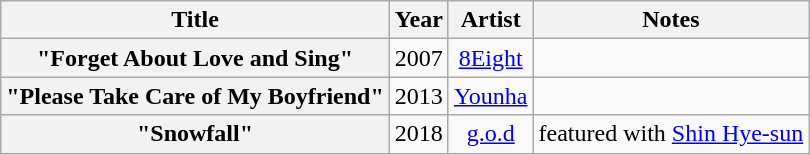<table class="wikitable plainrowheaders" style="text-align:center;">
<tr>
<th>Title</th>
<th>Year</th>
<th>Artist</th>
<th>Notes</th>
</tr>
<tr>
<th scope=row>"Forget About Love and Sing"</th>
<td>2007</td>
<td><a href='#'>8Eight</a></td>
<td></td>
</tr>
<tr>
<th scope=row>"Please Take Care of My Boyfriend"</th>
<td>2013</td>
<td><a href='#'>Younha</a></td>
<td></td>
</tr>
<tr>
<th scope=row>"Snowfall"</th>
<td>2018</td>
<td><a href='#'>g.o.d</a></td>
<td>featured with <a href='#'>Shin Hye-sun</a></td>
</tr>
</table>
